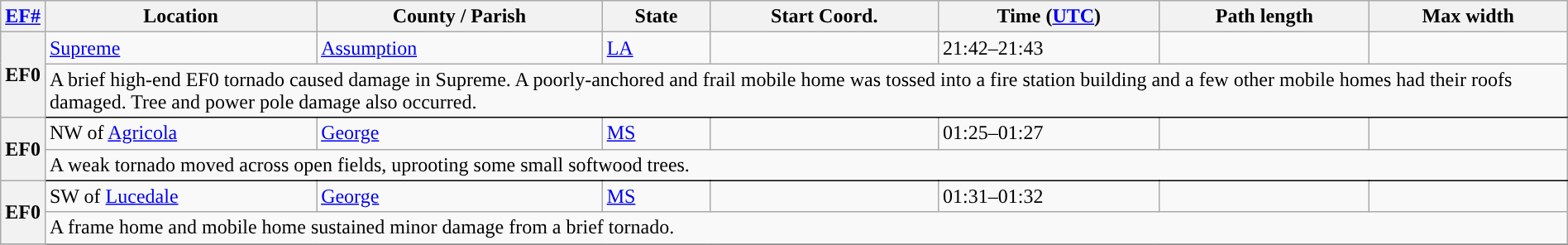<table class="wikitable sortable" style="width:100%;">
<tr>
<th scope="col" width="2%" align="center"><a href='#'>EF#</a></th>
<th scope="col" align="center" class="unsortable">Location</th>
<th scope="col" align="center" class="unsortable">County / Parish</th>
<th scope="col" align="center">State</th>
<th scope="col" align="center">Start Coord.</th>
<th scope="col" align="center">Time (<a href='#'>UTC</a>)</th>
<th scope="col" align="center">Path length</th>
<th scope="col" align="center">Max width</th>
</tr>
<tr>
<th scope="row" rowspan="2" style="background-color:#">EF0</th>
<td><a href='#'>Supreme</a></td>
<td><a href='#'>Assumption</a></td>
<td><a href='#'>LA</a></td>
<td></td>
<td>21:42–21:43</td>
<td></td>
<td></td>
</tr>
<tr class="expand-child">
<td colspan="8" style=" border-bottom: 1px solid black;">A brief high-end EF0 tornado caused damage in Supreme. A poorly-anchored and frail mobile home was tossed into a fire station building and a few other mobile homes had their roofs damaged. Tree and power pole damage also occurred.</td>
</tr>
<tr>
<th scope="row" rowspan="2" style="background-color:#">EF0</th>
<td>NW of <a href='#'>Agricola</a></td>
<td><a href='#'>George</a></td>
<td><a href='#'>MS</a></td>
<td></td>
<td>01:25–01:27</td>
<td></td>
<td></td>
</tr>
<tr class="expand-child">
<td colspan="8" style=" border-bottom: 1px solid black;">A weak tornado moved across open fields, uprooting some small softwood trees.</td>
</tr>
<tr>
<th scope="row" rowspan="2" style="background-color:#">EF0</th>
<td>SW of <a href='#'>Lucedale</a></td>
<td><a href='#'>George</a></td>
<td><a href='#'>MS</a></td>
<td></td>
<td>01:31–01:32</td>
<td></td>
<td></td>
</tr>
<tr class="expand-child">
<td colspan="8" style=" border-bottom: 1px solid black;">A frame home and mobile home sustained minor damage from a brief tornado.</td>
</tr>
<tr>
</tr>
</table>
